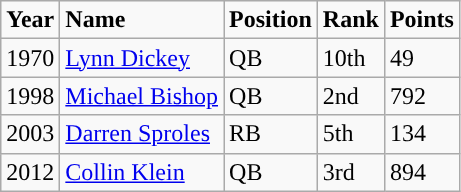<table class="wikitable">
<tr>
<td><strong>Year</strong></td>
<td><strong>Name</strong></td>
<td><strong>Position</strong></td>
<td><strong>Rank</strong></td>
<td><strong>Points</strong></td>
</tr>
<tr>
<td>1970</td>
<td><a href='#'>Lynn Dickey</a></td>
<td>QB</td>
<td>10th</td>
<td>49</td>
</tr>
<tr>
<td>1998</td>
<td><a href='#'>Michael Bishop</a></td>
<td>QB</td>
<td>2nd</td>
<td>792</td>
</tr>
<tr>
<td>2003</td>
<td><a href='#'>Darren Sproles</a></td>
<td>RB</td>
<td>5th</td>
<td>134</td>
</tr>
<tr>
<td>2012</td>
<td><a href='#'>Collin Klein</a></td>
<td>QB</td>
<td>3rd</td>
<td>894</td>
</tr>
</table>
